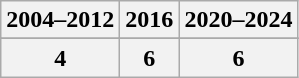<table class="wikitable sticky-header" style="text-align: center;">
<tr>
<th scope="col">2004–2012</th>
<th scope="col">2016</th>
<th scope="col">2020–2024</th>
</tr>
<tr>
</tr>
<tr>
</tr>
<tr>
</tr>
<tr>
</tr>
<tr>
</tr>
<tr>
</tr>
<tr>
</tr>
<tr>
</tr>
<tr>
</tr>
<tr>
</tr>
<tr>
<th>4</th>
<th>6</th>
<th>6</th>
</tr>
</table>
